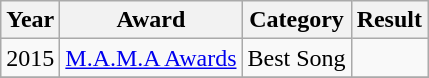<table class="wikitable">
<tr>
<th>Year</th>
<th>Award</th>
<th>Category</th>
<th>Result</th>
</tr>
<tr>
<td>2015</td>
<td><a href='#'>M.A.M.A Awards</a></td>
<td>Best Song</td>
<td></td>
</tr>
<tr>
</tr>
</table>
